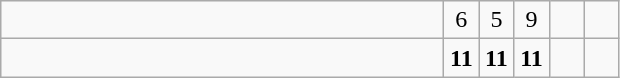<table class="wikitable">
<tr>
<td style="width:18em"></td>
<td align=center style="width:1em">6</td>
<td align=center style="width:1em">5</td>
<td align=center style="width:1em">9</td>
<td align=center style="width:1em"></td>
<td align=center style="width:1em"></td>
</tr>
<tr>
<td style="width:18em"><strong></strong></td>
<td align=center style="width:1em"><strong>11</strong></td>
<td align=center style="width:1em"><strong>11</strong></td>
<td align=center style="width:1em"><strong>11</strong></td>
<td align=center style="width:1em"></td>
<td align=center style="width:1em"></td>
</tr>
</table>
